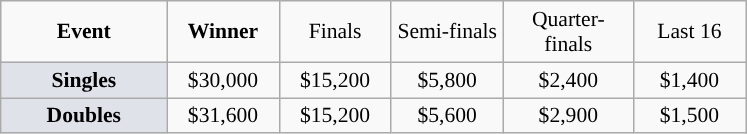<table class=wikitable style="font-size:90%;text-align:center">
<tr>
<td style="width:104px;"><strong>Event</strong></td>
<td style="width:68px;"><strong>Winner</strong></td>
<td style="width:68px;">Finals</td>
<td style="width:68px;">Semi-finals</td>
<td style="width:80px;">Quarter-finals</td>
<td style="width:68px;">Last 16</td>
</tr>
<tr>
<td style="background:#dfe2e9;"><strong>Singles</strong></td>
<td>$30,000</td>
<td>$15,200</td>
<td>$5,800</td>
<td>$2,400</td>
<td>$1,400</td>
</tr>
<tr>
<td style="background:#dfe2e9;"><strong>Doubles</strong></td>
<td>$31,600</td>
<td>$15,200</td>
<td>$5,600</td>
<td>$2,900</td>
<td>$1,500</td>
</tr>
</table>
